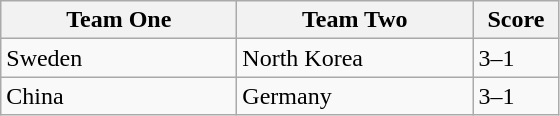<table class="wikitable">
<tr>
<th width=150>Team One</th>
<th width=150>Team Two</th>
<th width=50>Score</th>
</tr>
<tr>
<td>Sweden</td>
<td>North Korea</td>
<td>3–1</td>
</tr>
<tr>
<td>China</td>
<td>Germany</td>
<td>3–1</td>
</tr>
</table>
